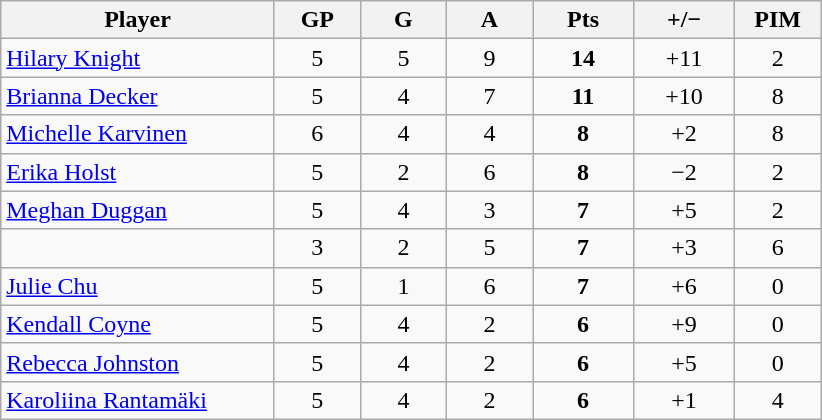<table class="wikitable sortable" style="text-align:center;">
<tr>
<th width="175px">Player</th>
<th width="50px">GP</th>
<th width="50px">G</th>
<th width="50px">A</th>
<th width="60px">Pts</th>
<th width="60px">+/−</th>
<th width="50px">PIM</th>
</tr>
<tr>
<td style="text-align:left;"> <a href='#'>Hilary Knight</a></td>
<td>5</td>
<td>5</td>
<td>9</td>
<td><strong>14</strong></td>
<td>+11</td>
<td>2</td>
</tr>
<tr>
<td style="text-align:left;"> <a href='#'>Brianna Decker</a></td>
<td>5</td>
<td>4</td>
<td>7</td>
<td><strong>11</strong></td>
<td>+10</td>
<td>8</td>
</tr>
<tr>
<td style="text-align:left;"> <a href='#'>Michelle Karvinen</a></td>
<td>6</td>
<td>4</td>
<td>4</td>
<td><strong>8</strong></td>
<td>+2</td>
<td>8</td>
</tr>
<tr>
<td style="text-align:left;"> <a href='#'>Erika Holst</a></td>
<td>5</td>
<td>2</td>
<td>6</td>
<td><strong>8</strong></td>
<td>−2</td>
<td>2</td>
</tr>
<tr>
<td style="text-align:left;"> <a href='#'>Meghan Duggan</a></td>
<td>5</td>
<td>4</td>
<td>3</td>
<td><strong>7</strong></td>
<td>+5</td>
<td>2</td>
</tr>
<tr>
<td style="text-align:left;"></td>
<td>3</td>
<td>2</td>
<td>5</td>
<td><strong>7</strong></td>
<td>+3</td>
<td>6</td>
</tr>
<tr>
<td style="text-align:left;"> <a href='#'>Julie Chu</a></td>
<td>5</td>
<td>1</td>
<td>6</td>
<td><strong>7</strong></td>
<td>+6</td>
<td>0</td>
</tr>
<tr>
<td style="text-align:left;"> <a href='#'>Kendall Coyne</a></td>
<td>5</td>
<td>4</td>
<td>2</td>
<td><strong>6</strong></td>
<td>+9</td>
<td>0</td>
</tr>
<tr>
<td style="text-align:left;"> <a href='#'>Rebecca Johnston</a></td>
<td>5</td>
<td>4</td>
<td>2</td>
<td><strong>6</strong></td>
<td>+5</td>
<td>0</td>
</tr>
<tr>
<td style="text-align:left;"> <a href='#'>Karoliina Rantamäki</a></td>
<td>5</td>
<td>4</td>
<td>2</td>
<td><strong>6</strong></td>
<td>+1</td>
<td>4</td>
</tr>
</table>
